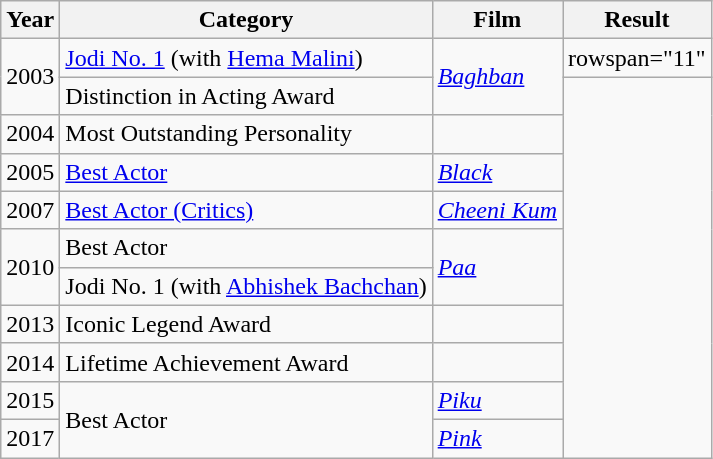<table class="wikitable sortable">
<tr>
<th>Year</th>
<th>Category</th>
<th>Film</th>
<th>Result</th>
</tr>
<tr>
<td rowspan="2">2003</td>
<td><a href='#'>Jodi No. 1</a> (with <a href='#'>Hema Malini</a>)</td>
<td rowspan="2"><em><a href='#'>Baghban</a></em></td>
<td>rowspan="11" </td>
</tr>
<tr>
<td>Distinction in Acting Award</td>
</tr>
<tr>
<td>2004</td>
<td>Most Outstanding Personality</td>
<td></td>
</tr>
<tr>
<td>2005</td>
<td><a href='#'>Best Actor</a></td>
<td><em><a href='#'>Black</a></em></td>
</tr>
<tr>
<td>2007</td>
<td><a href='#'>Best Actor (Critics)</a></td>
<td><em><a href='#'>Cheeni Kum</a></em></td>
</tr>
<tr>
<td rowspan="2">2010</td>
<td>Best Actor</td>
<td rowspan="2"><em><a href='#'>Paa</a></em></td>
</tr>
<tr>
<td>Jodi No. 1 (with <a href='#'>Abhishek Bachchan</a>)</td>
</tr>
<tr>
<td>2013</td>
<td>Iconic Legend Award</td>
<td></td>
</tr>
<tr>
<td>2014</td>
<td>Lifetime Achievement Award</td>
<td></td>
</tr>
<tr>
<td>2015</td>
<td rowspan="2">Best Actor</td>
<td><em><a href='#'>Piku</a></em></td>
</tr>
<tr>
<td>2017</td>
<td><em><a href='#'>Pink</a></em></td>
</tr>
</table>
